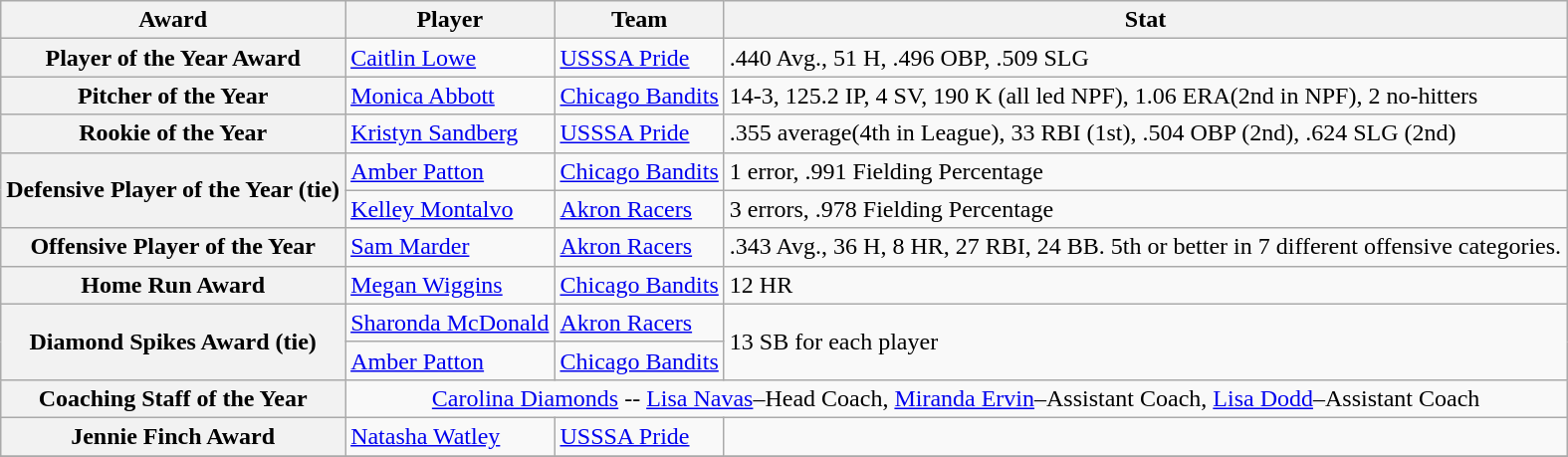<table class="wikitable">
<tr>
<th>Award</th>
<th>Player</th>
<th>Team</th>
<th>Stat</th>
</tr>
<tr>
<th>Player of the Year Award</th>
<td><a href='#'>Caitlin Lowe</a></td>
<td><a href='#'>USSSA Pride</a></td>
<td>.440 Avg., 51 H, .496 OBP, .509 SLG</td>
</tr>
<tr>
<th>Pitcher of the Year</th>
<td><a href='#'>Monica Abbott</a></td>
<td><a href='#'>Chicago Bandits</a></td>
<td>14-3, 125.2 IP, 4 SV, 190 K (all led NPF), 1.06 ERA(2nd in NPF), 2 no-hitters</td>
</tr>
<tr>
<th>Rookie of the Year</th>
<td><a href='#'>Kristyn Sandberg</a></td>
<td><a href='#'>USSSA Pride</a></td>
<td>.355 average(4th in League), 33 RBI (1st), .504 OBP (2nd), .624 SLG (2nd)</td>
</tr>
<tr>
<th rowspan="2">Defensive Player of the Year (tie)</th>
<td><a href='#'>Amber Patton</a></td>
<td><a href='#'>Chicago Bandits</a></td>
<td>1 error, .991 Fielding Percentage</td>
</tr>
<tr>
<td><a href='#'>Kelley Montalvo</a></td>
<td><a href='#'>Akron Racers</a></td>
<td>3 errors, .978 Fielding Percentage</td>
</tr>
<tr>
<th>Offensive Player of the Year</th>
<td><a href='#'>Sam Marder</a></td>
<td><a href='#'>Akron Racers</a></td>
<td>.343 Avg., 36 H, 8 HR, 27 RBI, 24 BB. 5th or better in 7 different offensive categories.</td>
</tr>
<tr>
<th>Home Run Award</th>
<td><a href='#'>Megan Wiggins</a></td>
<td><a href='#'>Chicago Bandits</a></td>
<td>12 HR</td>
</tr>
<tr>
<th rowspan="2">Diamond Spikes Award (tie)</th>
<td><a href='#'>Sharonda McDonald</a></td>
<td><a href='#'>Akron Racers</a></td>
<td rowspan="2">13 SB for each player</td>
</tr>
<tr>
<td><a href='#'>Amber Patton</a></td>
<td><a href='#'>Chicago Bandits</a></td>
</tr>
<tr>
<th>Coaching Staff of the Year</th>
<td colspan=3 style="text-align:center"><a href='#'>Carolina Diamonds</a> -- <a href='#'>Lisa Navas</a>–Head Coach, <a href='#'>Miranda Ervin</a>–Assistant Coach, <a href='#'>Lisa Dodd</a>–Assistant Coach</td>
</tr>
<tr>
<th>Jennie Finch Award</th>
<td><a href='#'>Natasha Watley</a></td>
<td><a href='#'>USSSA Pride</a></td>
<td></td>
</tr>
<tr>
</tr>
</table>
